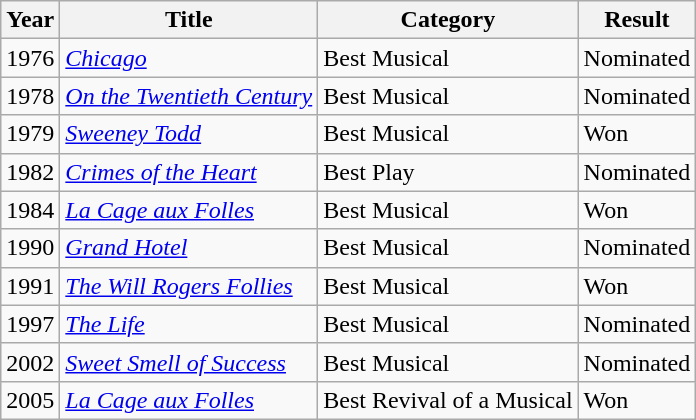<table class="wikitable sortable">
<tr>
<th>Year</th>
<th>Title</th>
<th>Category</th>
<th>Result</th>
</tr>
<tr>
<td>1976</td>
<td><em><a href='#'>Chicago</a></em></td>
<td>Best Musical</td>
<td>Nominated</td>
</tr>
<tr>
<td>1978</td>
<td><em><a href='#'>On the Twentieth Century</a></em></td>
<td>Best Musical</td>
<td>Nominated</td>
</tr>
<tr>
<td>1979</td>
<td><em><a href='#'>Sweeney Todd</a></em></td>
<td>Best Musical</td>
<td>Won</td>
</tr>
<tr>
<td>1982</td>
<td><em><a href='#'>Crimes of the Heart</a></em></td>
<td>Best Play</td>
<td>Nominated</td>
</tr>
<tr>
<td>1984</td>
<td><em><a href='#'>La Cage aux Folles</a></em></td>
<td>Best Musical</td>
<td>Won</td>
</tr>
<tr>
<td>1990</td>
<td><em><a href='#'>Grand Hotel</a></em></td>
<td>Best Musical</td>
<td>Nominated</td>
</tr>
<tr>
<td>1991</td>
<td><em><a href='#'>The Will Rogers Follies</a></em></td>
<td>Best Musical</td>
<td>Won</td>
</tr>
<tr>
<td>1997</td>
<td><em><a href='#'>The Life</a></em></td>
<td>Best Musical</td>
<td>Nominated</td>
</tr>
<tr>
<td>2002</td>
<td><em><a href='#'>Sweet Smell of Success</a></em></td>
<td>Best Musical</td>
<td>Nominated</td>
</tr>
<tr>
<td>2005</td>
<td><em><a href='#'>La Cage aux Folles</a></em></td>
<td>Best Revival of a Musical</td>
<td>Won</td>
</tr>
</table>
